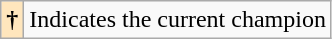<table class="wikitable">
<tr>
<th style="background:#ffe6bd;">†</th>
<td>Indicates the current champion</td>
</tr>
</table>
